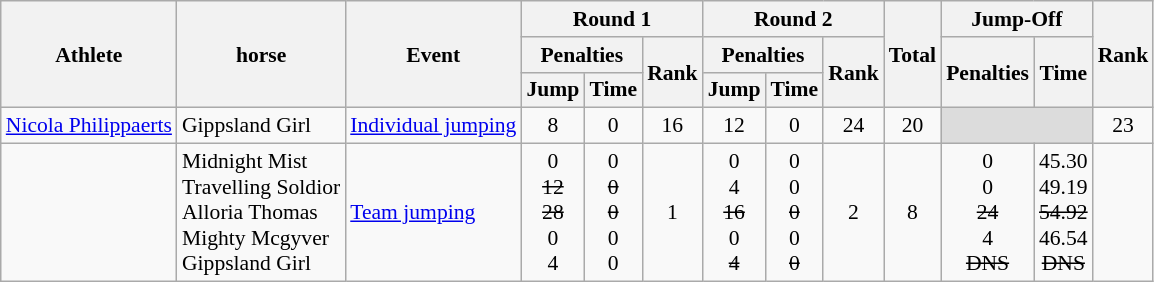<table class="wikitable" border="1" style="font-size:90%">
<tr>
<th rowspan=3>Athlete</th>
<th rowspan=3>horse</th>
<th rowspan=3>Event</th>
<th colspan=3>Round 1</th>
<th colspan=3>Round 2</th>
<th rowspan=3>Total</th>
<th colspan=2>Jump-Off</th>
<th rowspan=3>Rank</th>
</tr>
<tr>
<th colspan=2>Penalties</th>
<th rowspan=2>Rank</th>
<th colspan=2>Penalties</th>
<th rowspan=2>Rank</th>
<th rowspan=2>Penalties</th>
<th rowspan=2>Time</th>
</tr>
<tr>
<th>Jump</th>
<th>Time</th>
<th>Jump</th>
<th>Time</th>
</tr>
<tr>
<td><a href='#'>Nicola Philippaerts</a></td>
<td>Gippsland Girl</td>
<td><a href='#'>Individual jumping</a></td>
<td align=center>8</td>
<td align=center>0</td>
<td align=center>16</td>
<td align=center>12</td>
<td align=center>0</td>
<td align=center>24</td>
<td align=center>20</td>
<td colspan=2 bgcolor=#DCDCDC></td>
<td align=center>23</td>
</tr>
<tr>
<td><br><br><br><br></td>
<td>Midnight Mist<br>Travelling Soldior<br>Alloria Thomas<br>Mighty Mcgyver<br>Gippsland Girl</td>
<td><a href='#'>Team jumping</a></td>
<td align=center>0<br><s>12</s><br><s>28</s><br>0<br>4</td>
<td align=center>0<br><s>0</s><br><s>0</s><br>0<br>0</td>
<td align=center>1</td>
<td align=center>0<br>4<br><s>16</s><br>0<br><s>4</s></td>
<td align=center>0<br>0<br><s>0</s><br>0<br><s>0</s></td>
<td align=center>2</td>
<td align=center>8</td>
<td align=center>0<br>0<br><s>24</s><br>4<br><s>DNS</s></td>
<td align=center>45.30<br>49.19<br><s>54.92</s><br>46.54<br><s>DNS</s></td>
<td align=center></td>
</tr>
</table>
